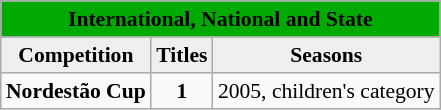<table border="2" cellpadding="3" cellspacing="0" style="margin: 1em 1em 1em 0; background: #f9f9f9; border: 1px #aaa solid; border-collapse: collapse; font-size: 90%;">
<tr bgcolor="#CCCCCC" align="center">
<th colspan="3" style="background: #00AA00;"><span>International, National and State</span></th>
</tr>
<tr bgcolor="#EFEFEF" align="center">
<td><span> <strong>Competition</strong></span></td>
<td><span><strong>Titles</strong></span></td>
<td><span> <strong>Seasons</strong></span></td>
</tr>
<tr>
<td><strong>Nordestão Cup</strong></td>
<th align="center">1</th>
<td>2005, children's category</td>
</tr>
</table>
